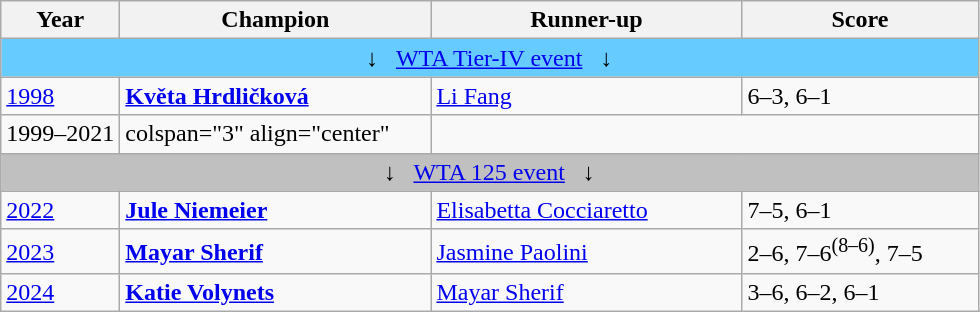<table class="wikitable">
<tr>
<th>Year</th>
<th width="200">Champion</th>
<th width="200">Runner-up</th>
<th width="150">Score</th>
</tr>
<tr>
<td colspan="4" align="center" bgcolor=66CCFF>↓   <a href='#'>WTA Tier-IV event</a>   ↓</td>
</tr>
<tr>
<td><a href='#'>1998</a></td>
<td> <strong><a href='#'>Květa Hrdličková</a></strong></td>
<td> <a href='#'>Li Fang</a></td>
<td>6–3, 6–1</td>
</tr>
<tr>
<td>1999–2021</td>
<td>colspan="3" align="center" </td>
</tr>
<tr>
<td colspan="4" align="center" bgcolor=silver>↓   <a href='#'>WTA 125 event</a>   ↓</td>
</tr>
<tr>
<td><a href='#'>2022</a></td>
<td> <strong><a href='#'>Jule Niemeier</a></strong></td>
<td> <a href='#'>Elisabetta Cocciaretto</a></td>
<td>7–5, 6–1</td>
</tr>
<tr>
<td><a href='#'>2023</a></td>
<td> <strong><a href='#'>Mayar Sherif</a></strong></td>
<td> <a href='#'>Jasmine Paolini</a></td>
<td>2–6, 7–6<sup>(8–6)</sup>, 7–5</td>
</tr>
<tr>
<td><a href='#'>2024</a></td>
<td> <strong><a href='#'>Katie Volynets</a></strong></td>
<td> <a href='#'>Mayar Sherif</a></td>
<td>3–6, 6–2, 6–1</td>
</tr>
</table>
